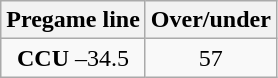<table class="wikitable">
<tr align="center">
<th style=>Pregame line</th>
<th style=>Over/under</th>
</tr>
<tr align="center">
<td><strong>CCU</strong> –34.5</td>
<td>57</td>
</tr>
</table>
